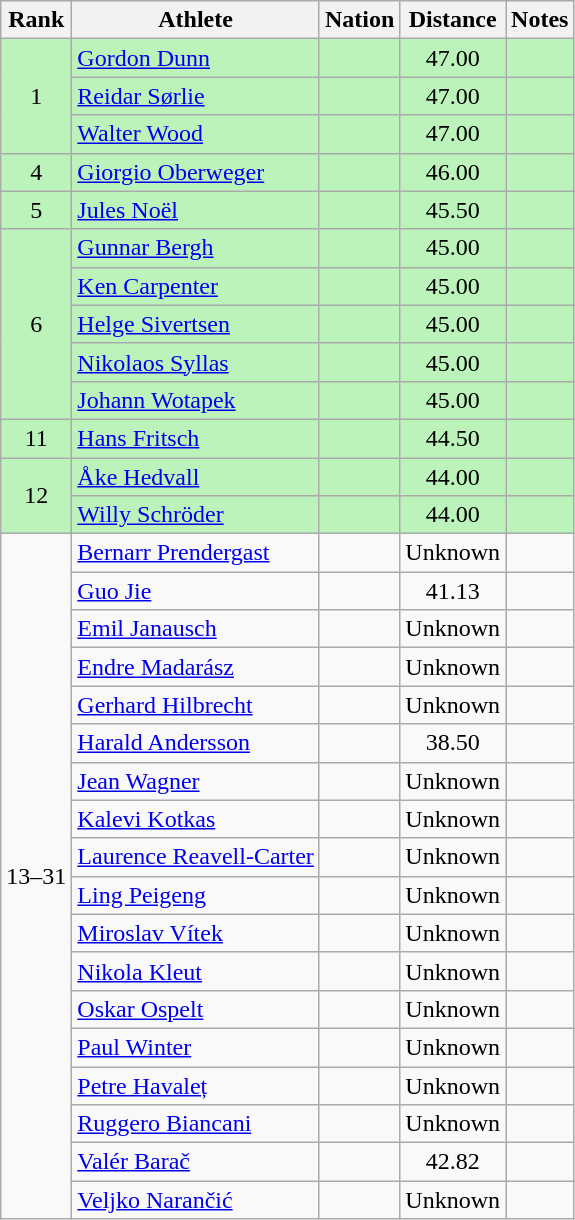<table class="wikitable sortable" style="text-align:center">
<tr>
<th>Rank</th>
<th>Athlete</th>
<th>Nation</th>
<th>Distance</th>
<th>Notes</th>
</tr>
<tr bgcolor=bbf3bb>
<td rowspan=3>1</td>
<td align=left><a href='#'>Gordon Dunn</a></td>
<td align="left"></td>
<td>47.00</td>
<td></td>
</tr>
<tr bgcolor=bbf3bb>
<td align=left><a href='#'>Reidar Sørlie</a></td>
<td align="left"></td>
<td>47.00</td>
<td></td>
</tr>
<tr bgcolor=bbf3bb>
<td align=left><a href='#'>Walter Wood</a></td>
<td align="left"></td>
<td>47.00</td>
<td></td>
</tr>
<tr bgcolor=bbf3bb>
<td>4</td>
<td align=left><a href='#'>Giorgio Oberweger</a></td>
<td align="left"></td>
<td>46.00</td>
<td></td>
</tr>
<tr bgcolor=bbf3bb>
<td>5</td>
<td align=left><a href='#'>Jules Noël</a></td>
<td align="left"></td>
<td>45.50</td>
<td></td>
</tr>
<tr bgcolor=bbf3bb>
<td rowspan=5>6</td>
<td align=left><a href='#'>Gunnar Bergh</a></td>
<td align="left"></td>
<td>45.00</td>
<td></td>
</tr>
<tr bgcolor=bbf3bb>
<td align=left><a href='#'>Ken Carpenter</a></td>
<td align="left"></td>
<td>45.00</td>
<td></td>
</tr>
<tr bgcolor=bbf3bb>
<td align=left><a href='#'>Helge Sivertsen</a></td>
<td align="left"></td>
<td>45.00</td>
<td></td>
</tr>
<tr bgcolor=bbf3bb>
<td align=left><a href='#'>Nikolaos Syllas</a></td>
<td align="left"></td>
<td>45.00</td>
<td></td>
</tr>
<tr bgcolor=bbf3bb>
<td align=left><a href='#'>Johann Wotapek</a></td>
<td align="left"></td>
<td>45.00</td>
<td></td>
</tr>
<tr bgcolor=bbf3bb>
<td>11</td>
<td align=left><a href='#'>Hans Fritsch</a></td>
<td align="left"></td>
<td>44.50</td>
<td></td>
</tr>
<tr bgcolor=bbf3bb>
<td rowspan=2>12</td>
<td align=left><a href='#'>Åke Hedvall</a></td>
<td align="left"></td>
<td>44.00</td>
<td></td>
</tr>
<tr bgcolor=bbf3bb>
<td align=left><a href='#'>Willy Schröder</a></td>
<td align="left"></td>
<td>44.00</td>
<td></td>
</tr>
<tr>
<td rowspan=18>13–31</td>
<td align=left><a href='#'>Bernarr Prendergast</a></td>
<td align="left"></td>
<td>Unknown</td>
<td></td>
</tr>
<tr>
<td align=left><a href='#'>Guo Jie</a></td>
<td align="left"></td>
<td>41.13</td>
<td></td>
</tr>
<tr>
<td align=left><a href='#'>Emil Janausch</a></td>
<td align="left"></td>
<td>Unknown</td>
<td></td>
</tr>
<tr>
<td align=left><a href='#'>Endre Madarász</a></td>
<td align="left"></td>
<td>Unknown</td>
<td></td>
</tr>
<tr>
<td align=left><a href='#'>Gerhard Hilbrecht</a></td>
<td align="left"></td>
<td>Unknown</td>
<td></td>
</tr>
<tr>
<td align=left><a href='#'>Harald Andersson</a></td>
<td align="left"></td>
<td>38.50</td>
<td></td>
</tr>
<tr>
<td align=left><a href='#'>Jean Wagner</a></td>
<td align="left"></td>
<td>Unknown</td>
<td></td>
</tr>
<tr>
<td align=left><a href='#'>Kalevi Kotkas</a></td>
<td align="left"></td>
<td>Unknown</td>
<td></td>
</tr>
<tr>
<td align=left><a href='#'>Laurence Reavell-Carter</a></td>
<td align="left"></td>
<td>Unknown</td>
<td></td>
</tr>
<tr>
<td align=left><a href='#'>Ling Peigeng</a></td>
<td align="left"></td>
<td>Unknown</td>
<td></td>
</tr>
<tr>
<td align=left><a href='#'>Miroslav Vítek</a></td>
<td align="left"></td>
<td>Unknown</td>
<td></td>
</tr>
<tr>
<td align=left><a href='#'>Nikola Kleut</a></td>
<td align="left"></td>
<td>Unknown</td>
<td></td>
</tr>
<tr>
<td align=left><a href='#'>Oskar Ospelt</a></td>
<td align="left"></td>
<td>Unknown</td>
<td></td>
</tr>
<tr>
<td align=left><a href='#'>Paul Winter</a></td>
<td align="left"></td>
<td>Unknown</td>
<td></td>
</tr>
<tr>
<td align=left><a href='#'>Petre Havaleț</a></td>
<td align="left"></td>
<td>Unknown</td>
<td></td>
</tr>
<tr>
<td align=left><a href='#'>Ruggero Biancani</a></td>
<td align="left"></td>
<td>Unknown</td>
<td></td>
</tr>
<tr>
<td align=left><a href='#'>Valér Barač</a></td>
<td align="left"></td>
<td>42.82</td>
<td></td>
</tr>
<tr>
<td align=left><a href='#'>Veljko Narančić</a></td>
<td align="left"></td>
<td>Unknown</td>
<td></td>
</tr>
</table>
